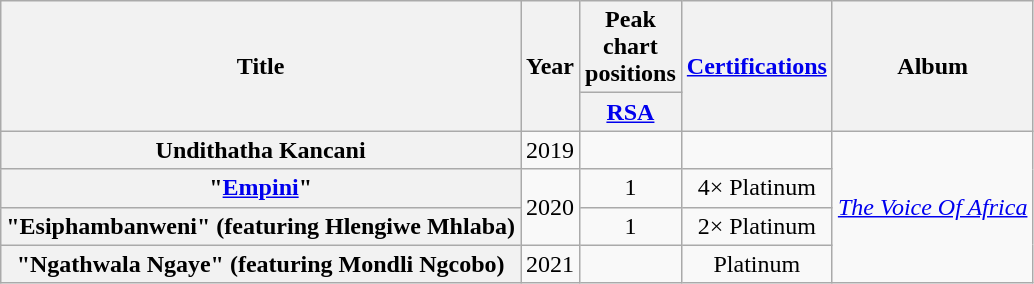<table class="wikitable plainrowheaders" style="text-align:center;">
<tr>
<th scope="col" rowspan="2">Title</th>
<th scope="col" rowspan="2">Year</th>
<th scope="col" colspan="1">Peak chart positions</th>
<th scope="col" rowspan="2"><a href='#'>Certifications</a></th>
<th scope="col" rowspan="2">Album</th>
</tr>
<tr>
<th scope="col" style="width:3em;font-size:100%;"><a href='#'>RSA</a><br></th>
</tr>
<tr>
<th scope="row">Undithatha Kancani</th>
<td>2019</td>
<td></td>
<td></td>
<td rowspan="4"><em><a href='#'>The Voice Of Africa</a></em></td>
</tr>
<tr>
<th scope="row">"<a href='#'>Empini</a>"</th>
<td rowspan="2">2020</td>
<td>1</td>
<td>4× Platinum</td>
</tr>
<tr>
<th scope="row">"Esiphambanweni" (featuring Hlengiwe Mhlaba)</th>
<td>1</td>
<td>2× Platinum</td>
</tr>
<tr>
<th scope="row">"Ngathwala Ngaye" (featuring Mondli Ngcobo)</th>
<td>2021</td>
<td></td>
<td>Platinum</td>
</tr>
</table>
